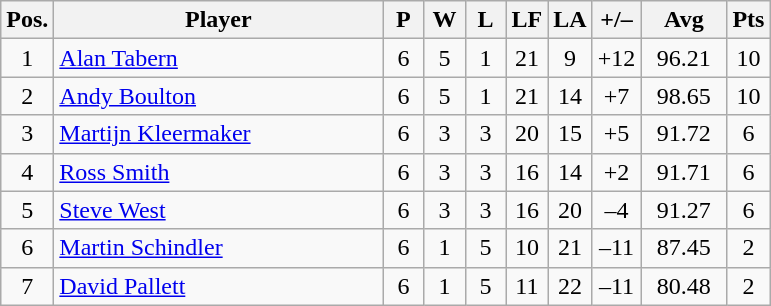<table class="wikitable" style="text-align:center; margin: 1em auto 1em auto, align:left">
<tr>
<th width=20>Pos.</th>
<th width=212>Player</th>
<th width=20>P</th>
<th width=20>W</th>
<th width=20>L</th>
<th width=20>LF</th>
<th width=20>LA</th>
<th width=25>+/–</th>
<th width=50>Avg</th>
<th width=20>Pts</th>
</tr>
<tr style=>
<td>1</td>
<td align=left> <a href='#'>Alan Tabern</a></td>
<td>6</td>
<td>5</td>
<td>1</td>
<td>21</td>
<td>9</td>
<td>+12</td>
<td>96.21</td>
<td>10</td>
</tr>
<tr style=>
<td>2</td>
<td align=left> <a href='#'>Andy Boulton</a></td>
<td>6</td>
<td>5</td>
<td>1</td>
<td>21</td>
<td>14</td>
<td>+7</td>
<td>98.65</td>
<td>10</td>
</tr>
<tr style=>
<td>3</td>
<td align=left> <a href='#'>Martijn Kleermaker</a></td>
<td>6</td>
<td>3</td>
<td>3</td>
<td>20</td>
<td>15</td>
<td>+5</td>
<td>91.72</td>
<td>6</td>
</tr>
<tr style=>
<td>4</td>
<td align=left> <a href='#'>Ross Smith</a></td>
<td>6</td>
<td>3</td>
<td>3</td>
<td>16</td>
<td>14</td>
<td>+2</td>
<td>91.71</td>
<td>6</td>
</tr>
<tr style=>
<td>5</td>
<td align=left> <a href='#'>Steve West</a></td>
<td>6</td>
<td>3</td>
<td>3</td>
<td>16</td>
<td>20</td>
<td>–4</td>
<td>91.27</td>
<td>6</td>
</tr>
<tr style=>
<td>6</td>
<td align=left> <a href='#'>Martin Schindler</a></td>
<td>6</td>
<td>1</td>
<td>5</td>
<td>10</td>
<td>21</td>
<td>–11</td>
<td>87.45</td>
<td>2</td>
</tr>
<tr style=>
<td>7</td>
<td align=left> <a href='#'>David Pallett</a></td>
<td>6</td>
<td>1</td>
<td>5</td>
<td>11</td>
<td>22</td>
<td>–11</td>
<td>80.48</td>
<td>2</td>
</tr>
</table>
